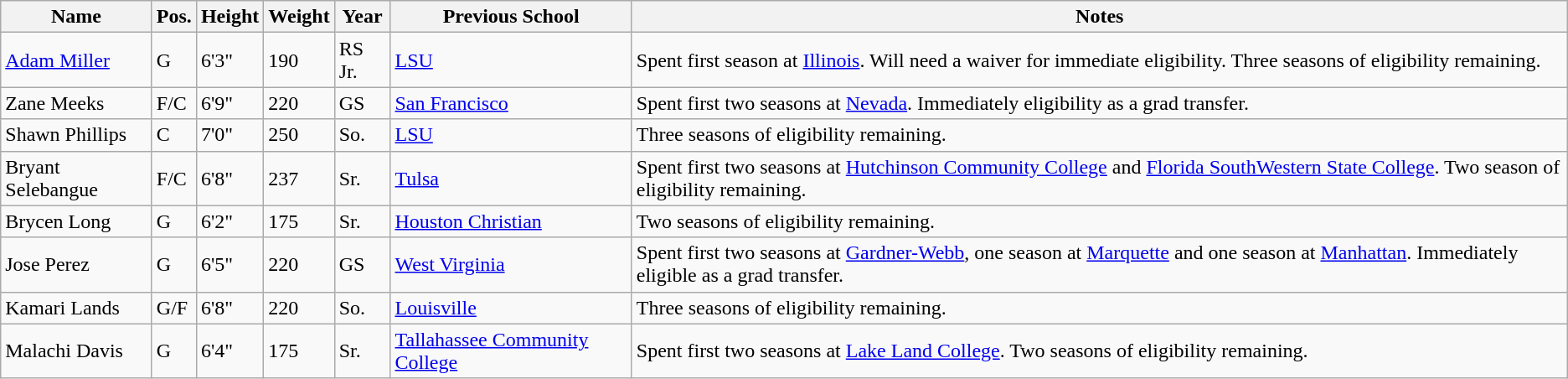<table class="wikitable sortable" style="font-size:100%;" border="1">
<tr>
<th>Name</th>
<th>Pos.</th>
<th>Height</th>
<th>Weight</th>
<th>Year</th>
<th>Previous School</th>
<th ! class="unsortable">Notes</th>
</tr>
<tr>
<td><a href='#'>Adam Miller</a></td>
<td>G</td>
<td>6'3"</td>
<td>190</td>
<td>RS Jr.</td>
<td><a href='#'>LSU</a></td>
<td>Spent first season at <a href='#'>Illinois</a>. Will need a waiver for immediate eligibility. Three seasons of eligibility remaining.</td>
</tr>
<tr>
<td>Zane Meeks</td>
<td>F/C</td>
<td>6'9"</td>
<td>220</td>
<td>GS</td>
<td><a href='#'>San Francisco</a></td>
<td>Spent first two seasons at <a href='#'>Nevada</a>. Immediately eligibility as a grad transfer.</td>
</tr>
<tr>
<td>Shawn Phillips</td>
<td>C</td>
<td>7'0"</td>
<td>250</td>
<td>So.</td>
<td><a href='#'>LSU</a></td>
<td>Three seasons of eligibility remaining.</td>
</tr>
<tr>
<td>Bryant Selebangue</td>
<td>F/C</td>
<td>6'8"</td>
<td>237</td>
<td>Sr.</td>
<td><a href='#'>Tulsa</a></td>
<td>Spent first two seasons at <a href='#'>Hutchinson Community College</a> and <a href='#'>Florida SouthWestern State College</a>. Two season of eligibility remaining.</td>
</tr>
<tr>
<td>Brycen Long</td>
<td>G</td>
<td>6'2"</td>
<td>175</td>
<td>Sr.</td>
<td><a href='#'>Houston Christian</a></td>
<td>Two seasons of eligibility remaining.</td>
</tr>
<tr>
<td>Jose Perez</td>
<td>G</td>
<td>6'5"</td>
<td>220</td>
<td>GS</td>
<td><a href='#'>West Virginia</a></td>
<td>Spent first two seasons at <a href='#'>Gardner-Webb</a>, one season at <a href='#'>Marquette</a> and one season at <a href='#'>Manhattan</a>. Immediately eligible as a grad transfer.</td>
</tr>
<tr>
<td>Kamari Lands</td>
<td>G/F</td>
<td>6'8"</td>
<td>220</td>
<td>So.</td>
<td><a href='#'>Louisville</a></td>
<td>Three seasons of eligibility remaining.</td>
</tr>
<tr>
<td>Malachi Davis</td>
<td>G</td>
<td>6'4"</td>
<td>175</td>
<td>Sr.</td>
<td><a href='#'>Tallahassee Community College</a></td>
<td>Spent first two seasons at <a href='#'>Lake Land College</a>. Two seasons of eligibility remaining.</td>
</tr>
</table>
